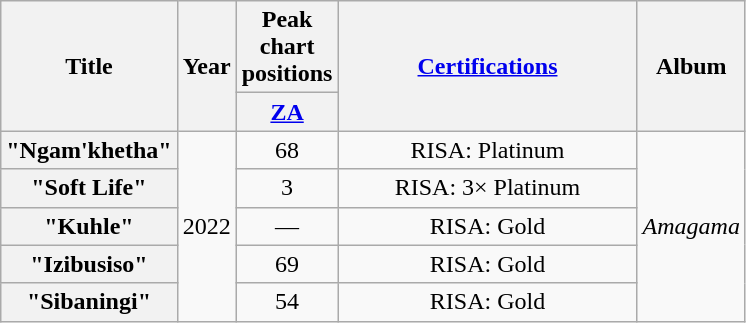<table class="wikitable plainrowheaders" style="text-align:center;" border="1">
<tr>
<th scope="col" rowspan="2">Title</th>
<th scope="col" rowspan="2">Year</th>
<th scope="col" colspan="1">Peak chart positions</th>
<th scope="col" rowspan="2" style="width:12em;"><a href='#'>Certifications</a></th>
<th scope="col" rowspan="2">Album</th>
</tr>
<tr>
<th scope="col" style="width:3em;font-size:100%;"><a href='#'>ZA</a><br></th>
</tr>
<tr>
<th scope="row">"Ngam'khetha"<br></th>
<td rowspan="5">2022</td>
<td>68</td>
<td>RISA: Platinum</td>
<td rowspan="5"><em>Amagama</em></td>
</tr>
<tr>
<th scope="row">"Soft Life"</th>
<td>3</td>
<td>RISA: 3× Platinum</td>
</tr>
<tr>
<th scope="row">"Kuhle"<br></th>
<td>—</td>
<td>RISA: Gold</td>
</tr>
<tr>
<th scope="row">"Izibusiso"</th>
<td>69</td>
<td>RISA: Gold</td>
</tr>
<tr>
<th scope="row">"Sibaningi"<br></th>
<td>54</td>
<td>RISA: Gold</td>
</tr>
</table>
